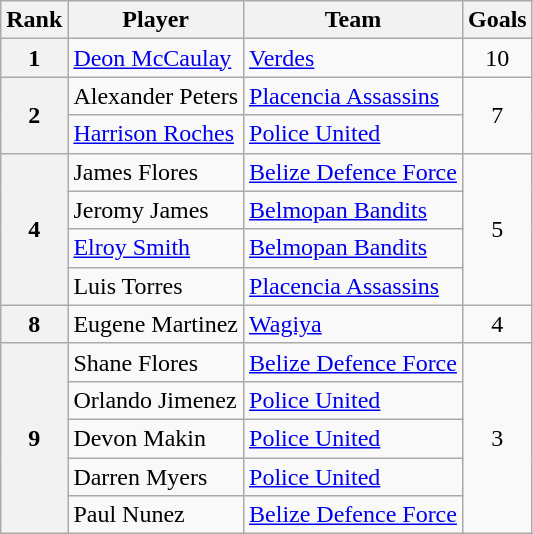<table class="wikitable" style="text-align:center">
<tr>
<th>Rank</th>
<th>Player</th>
<th>Team</th>
<th>Goals</th>
</tr>
<tr>
<th rowspan="1">1</th>
<td align="left"> <a href='#'>Deon McCaulay</a></td>
<td align="left"><a href='#'>Verdes</a></td>
<td rowspan="1">10</td>
</tr>
<tr>
<th rowspan="2">2</th>
<td align="left"> Alexander Peters</td>
<td align="left"><a href='#'>Placencia Assassins</a></td>
<td rowspan="2">7</td>
</tr>
<tr>
<td align="left"> <a href='#'>Harrison Roches</a></td>
<td align="left"><a href='#'>Police United</a></td>
</tr>
<tr>
<th rowspan="4">4</th>
<td align="left"> James Flores</td>
<td align="left"><a href='#'>Belize Defence Force</a></td>
<td rowspan="4">5</td>
</tr>
<tr>
<td align="left"> Jeromy James</td>
<td align="left"><a href='#'>Belmopan Bandits</a></td>
</tr>
<tr>
<td align="left"> <a href='#'>Elroy Smith</a></td>
<td align="left"><a href='#'>Belmopan Bandits</a></td>
</tr>
<tr>
<td align="left"> Luis Torres</td>
<td align="left"><a href='#'>Placencia Assassins</a></td>
</tr>
<tr>
<th rowspan="1">8</th>
<td align="left"> Eugene Martinez</td>
<td align="left"><a href='#'>Wagiya</a></td>
<td rowspan="1">4</td>
</tr>
<tr>
<th rowspan="5">9</th>
<td align="left"> Shane Flores</td>
<td align="left"><a href='#'>Belize Defence Force</a></td>
<td rowspan="5">3</td>
</tr>
<tr>
<td align="left"> Orlando Jimenez</td>
<td align="left"><a href='#'>Police United</a></td>
</tr>
<tr>
<td align="left"> Devon Makin</td>
<td align="left"><a href='#'>Police United</a></td>
</tr>
<tr>
<td align="left"> Darren Myers</td>
<td align="left"><a href='#'>Police United</a></td>
</tr>
<tr>
<td align="left"> Paul Nunez</td>
<td align="left"><a href='#'>Belize Defence Force</a></td>
</tr>
</table>
